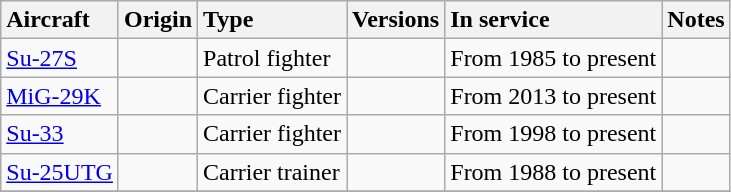<table class="wikitable">
<tr>
<th style="text-align: left;">Aircraft</th>
<th style="text-align: left;">Origin</th>
<th style="text-align: left;">Type</th>
<th style="text-align: left;">Versions</th>
<th style="text-align: left;">In service</th>
<th style="text-align: left;">Notes</th>
</tr>
<tr>
<td><a href='#'>Su-27S</a></td>
<td></td>
<td>Patrol fighter</td>
<td></td>
<td>From 1985 to present</td>
<td></td>
</tr>
<tr>
<td><a href='#'>MiG-29K</a></td>
<td></td>
<td>Carrier fighter</td>
<td></td>
<td>From 2013 to present</td>
<td></td>
</tr>
<tr>
<td><a href='#'>Su-33</a></td>
<td></td>
<td>Carrier fighter</td>
<td></td>
<td>From 1998 to present</td>
<td></td>
</tr>
<tr>
<td><a href='#'>Su-25UTG</a></td>
<td></td>
<td>Carrier trainer</td>
<td></td>
<td>From 1988 to present</td>
<td></td>
</tr>
<tr>
</tr>
</table>
